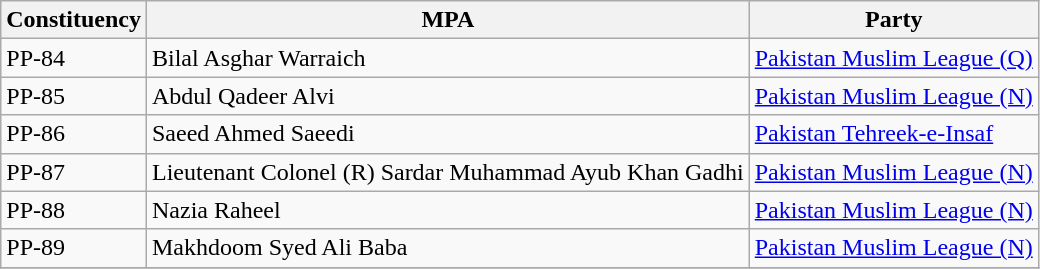<table class="wikitable">
<tr>
<th>Constituency</th>
<th>MPA</th>
<th>Party</th>
</tr>
<tr>
<td>PP-84</td>
<td>Bilal Asghar Warraich</td>
<td><a href='#'>Pakistan Muslim League (Q)</a></td>
</tr>
<tr>
<td>PP-85</td>
<td>Abdul Qadeer Alvi</td>
<td><a href='#'>Pakistan Muslim League (N)</a></td>
</tr>
<tr>
<td>PP-86</td>
<td>Saeed Ahmed Saeedi</td>
<td><a href='#'>Pakistan Tehreek-e-Insaf</a></td>
</tr>
<tr>
<td>PP-87</td>
<td>Lieutenant Colonel (R) Sardar Muhammad Ayub Khan Gadhi</td>
<td><a href='#'>Pakistan Muslim League (N)</a></td>
</tr>
<tr>
<td>PP-88</td>
<td>Nazia Raheel</td>
<td><a href='#'>Pakistan Muslim League (N)</a></td>
</tr>
<tr>
<td>PP-89</td>
<td>Makhdoom Syed Ali Baba</td>
<td><a href='#'>Pakistan Muslim League (N)</a></td>
</tr>
<tr>
</tr>
</table>
